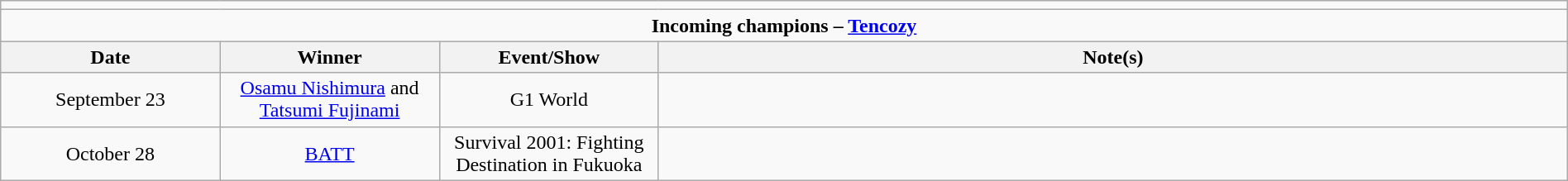<table class="wikitable" style="text-align:center; width:100%;">
<tr>
<td colspan="5"></td>
</tr>
<tr>
<td colspan="5"><strong>Incoming champions – <a href='#'>Tencozy</a> </strong></td>
</tr>
<tr>
<th width=14%>Date</th>
<th width=14%>Winner</th>
<th width=14%>Event/Show</th>
<th width=58%>Note(s)</th>
</tr>
<tr>
<td>September 23</td>
<td><a href='#'>Osamu Nishimura</a> and <a href='#'>Tatsumi Fujinami</a></td>
<td>G1 World</td>
<td></td>
</tr>
<tr>
<td>October 28</td>
<td><a href='#'>BATT</a><br></td>
<td>Survival 2001: Fighting Destination in Fukuoka</td>
<td></td>
</tr>
</table>
